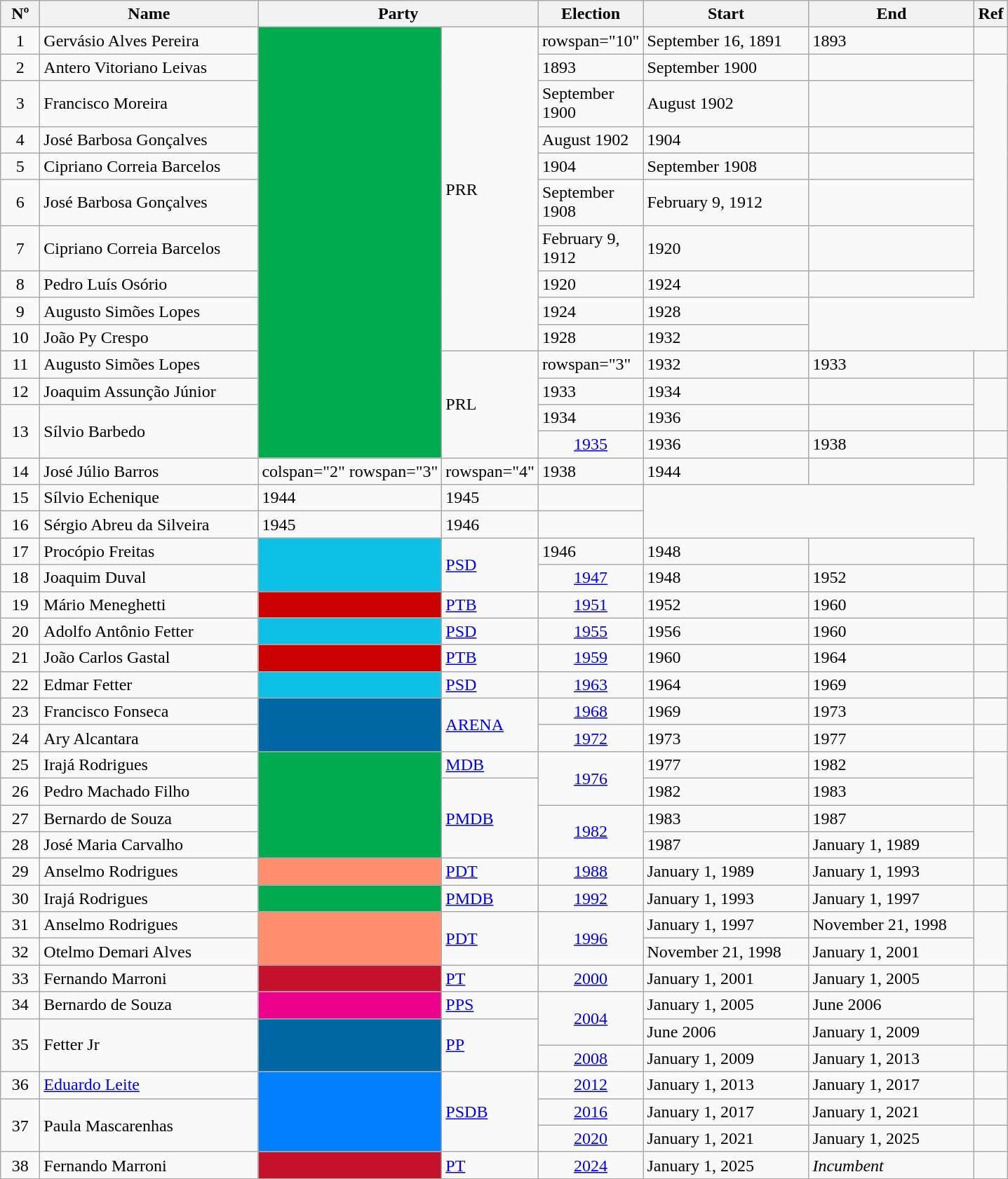<table class="wikitable">
<tr>
<th width="30">Nº</th>
<th width="200">Name</th>
<th width="50" colspan="2">Party</th>
<th width="75">Election</th>
<th width="150">Start</th>
<th width="150">End</th>
<th>Ref</th>
</tr>
<tr>
<td align=center>1</td>
<td>Gervásio Alves Pereira</td>
<td rowspan="14" bgcolor=00AB4E></td>
<td rowspan="10">PRR</td>
<td>rowspan="10" </td>
<td>September 16, 1891</td>
<td>1893</td>
<td align=center></td>
</tr>
<tr>
<td align=center>2</td>
<td>Antero Vitoriano Leivas</td>
<td>1893</td>
<td>September 1900</td>
<td align=center></td>
</tr>
<tr>
<td align=center>3</td>
<td>Francisco Moreira</td>
<td>September 1900</td>
<td>August 1902</td>
<td align=center></td>
</tr>
<tr>
<td align=center>4</td>
<td>José Barbosa Gonçalves</td>
<td>August 1902</td>
<td>1904</td>
<td align=center></td>
</tr>
<tr>
<td align=center>5</td>
<td>Cipriano Correia Barcelos</td>
<td>1904</td>
<td>September 1908</td>
<td align=center></td>
</tr>
<tr>
<td align=center>6</td>
<td>José Barbosa Gonçalves</td>
<td>September 1908</td>
<td>February 9, 1912</td>
<td align=center></td>
</tr>
<tr>
<td align=center>7</td>
<td>Cipriano Correia Barcelos</td>
<td>February 9, 1912</td>
<td>1920</td>
<td align=center></td>
</tr>
<tr>
<td align=center>8</td>
<td>Pedro Luís Osório</td>
<td>1920</td>
<td>1924</td>
<td align=center></td>
</tr>
<tr>
<td align=center>9</td>
<td>Augusto Simões Lopes</td>
<td>1924</td>
<td>1928</td>
</tr>
<tr>
<td align=center>10</td>
<td>João Py Crespo</td>
<td>1928</td>
<td>1932</td>
</tr>
<tr>
<td align=center>11</td>
<td>Augusto Simões Lopes</td>
<td rowspan="4">PRL</td>
<td>rowspan="3" </td>
<td>1932</td>
<td>1933</td>
<td></td>
</tr>
<tr>
<td align=center>12</td>
<td>Joaquim Assunção Júnior</td>
<td>1933</td>
<td>1934</td>
<td></td>
</tr>
<tr>
<td rowspan="2" align=center>13</td>
<td rowspan="2">Sílvio Barbedo</td>
<td>1934</td>
<td>1936</td>
<td></td>
</tr>
<tr>
<td align=center><a href='#'>1935</a></td>
<td>1936</td>
<td>1938</td>
<td></td>
</tr>
<tr>
<td align=center>14</td>
<td>José Júlio Barros</td>
<td>colspan="2" rowspan="3" </td>
<td>rowspan="4" </td>
<td>1938</td>
<td>1944</td>
<td></td>
</tr>
<tr>
<td align=center>15</td>
<td>Sílvio Echenique</td>
<td>1944</td>
<td>1945</td>
<td></td>
</tr>
<tr>
<td align=center>16</td>
<td>Sérgio Abreu da Silveira</td>
<td>1945</td>
<td>1946</td>
<td></td>
</tr>
<tr>
<td align=center>17</td>
<td>Procópio Freitas</td>
<td rowspan="2" bgcolor=0fc0e6></td>
<td rowspan="2"><a href='#'>PSD</a></td>
<td>1946</td>
<td>1948</td>
<td></td>
</tr>
<tr>
<td align=center>18</td>
<td>Joaquim Duval</td>
<td align=center><a href='#'>1947</a></td>
<td>1948</td>
<td>1952</td>
<td align=center></td>
</tr>
<tr>
<td align=center>19</td>
<td>Mário Meneghetti</td>
<td bgcolor=cc0000></td>
<td><a href='#'>PTB</a></td>
<td align=center><a href='#'>1951</a></td>
<td>1952</td>
<td>1960</td>
<td align=center></td>
</tr>
<tr>
<td align=center>20</td>
<td>Adolfo Antônio Fetter</td>
<td bgcolor=0fc0e6></td>
<td><a href='#'>PSD</a></td>
<td align=center><a href='#'>1955</a></td>
<td>1956</td>
<td>1960</td>
<td align=center></td>
</tr>
<tr>
<td align=center>21</td>
<td>João Carlos Gastal</td>
<td bgcolor=cc0000></td>
<td><a href='#'>PTB</a></td>
<td align=center><a href='#'>1959</a></td>
<td>1960</td>
<td>1964</td>
<td align=center></td>
</tr>
<tr>
<td rowspan="2" align=center>22</td>
<td rowspan="2">Edmar Fetter</td>
<td bgcolor=0fc0e6></td>
<td><a href='#'>PSD</a></td>
<td rowspan="2" align=center><a href='#'>1963</a></td>
<td rowspan="2">1964</td>
<td rowspan="2">1969</td>
<td align=center></td>
</tr>
<tr>
<td rowspan="3" bgcolor=0067A5></td>
<td rowspan="3" width="50"><a href='#'>ARENA</a></td>
</tr>
<tr>
<td align=center>23</td>
<td>Francisco Fonseca</td>
<td align=center><a href='#'>1968</a></td>
<td>1969</td>
<td>1973</td>
<td align=center></td>
</tr>
<tr>
<td align=center>24</td>
<td>Ary Alcantara</td>
<td align=center><a href='#'>1972</a></td>
<td>1973</td>
<td>1977</td>
<td align=center></td>
</tr>
<tr>
<td align=center>25</td>
<td>Irajá Rodrigues</td>
<td rowspan="4" bgcolor=00aa4f></td>
<td width="50"><a href='#'>MDB</a></td>
<td rowspan="2" align=center><a href='#'>1976</a></td>
<td>1977</td>
<td>1982</td>
<td rowspan="2" align=center></td>
</tr>
<tr>
<td align=center>26</td>
<td>Pedro Machado Filho</td>
<td rowspan="3" width="50"><a href='#'>PMDB</a></td>
<td>1982</td>
<td>1983</td>
</tr>
<tr>
<td align=center>27</td>
<td>Bernardo de Souza</td>
<td rowspan="2" align=center><a href='#'>1982</a></td>
<td>1983</td>
<td>1987</td>
<td rowspan="2" align=center></td>
</tr>
<tr>
<td align=center>28</td>
<td>José Maria Carvalho</td>
<td>1987</td>
<td>January 1, 1989</td>
</tr>
<tr>
<td align=center>29</td>
<td>Anselmo Rodrigues</td>
<td bgcolor=FE8E6D></td>
<td width="50"><a href='#'>PDT</a></td>
<td align=center><a href='#'>1988</a></td>
<td>January 1, 1989</td>
<td>January 1, 1993</td>
<td align=center></td>
</tr>
<tr>
<td align=center>30</td>
<td>Irajá Rodrigues</td>
<td bgcolor=00aa4f></td>
<td width="50"><a href='#'>PMDB</a></td>
<td align=center><a href='#'>1992</a></td>
<td>January 1, 1993</td>
<td>January 1, 1997</td>
<td align=center></td>
</tr>
<tr>
<td align=center>31</td>
<td>Anselmo Rodrigues</td>
<td rowspan="2" bgcolor=FE8E6D></td>
<td rowspan="2" width="50"><a href='#'>PDT</a></td>
<td rowspan="2" align=center><a href='#'>1996</a></td>
<td>January 1, 1997</td>
<td>November 21, 1998</td>
<td rowspan="2" align=center></td>
</tr>
<tr>
<td align=center>32</td>
<td>Otelmo Demari Alves</td>
<td>November 21, 1998</td>
<td>January 1, 2001</td>
</tr>
<tr>
<td align=center>33</td>
<td>Fernando Marroni</td>
<td bgcolor=c4122d></td>
<td width="50"><a href='#'>PT</a></td>
<td align=center><a href='#'>2000</a></td>
<td>January 1, 2001</td>
<td>January 1, 2005</td>
<td align=center></td>
</tr>
<tr>
<td align=center>34</td>
<td>Bernardo de Souza</td>
<td bgcolor=ec008c></td>
<td width="50"><a href='#'>PPS</a></td>
<td rowspan="2" align=center><a href='#'>2004</a></td>
<td>January 1, 2005</td>
<td>June 2006</td>
<td rowspan="2" align=center></td>
</tr>
<tr>
<td rowspan="2" align=center>35</td>
<td rowspan="2">Fetter Jr</td>
<td rowspan="2" bgcolor=0067a5></td>
<td rowspan="2" width="50"><a href='#'>PP</a></td>
<td>June 2006</td>
<td>January 1, 2009</td>
</tr>
<tr>
<td align=center><a href='#'>2008</a></td>
<td>January 1, 2009</td>
<td>January 1, 2013</td>
<td align=center></td>
</tr>
<tr>
<td align=center>36</td>
<td><a href='#'>Eduardo Leite</a></td>
<td rowspan="3" bgcolor=0080ff></td>
<td rowspan="3" width="50"><a href='#'>PSDB</a></td>
<td align=center><a href='#'>2012</a></td>
<td>January 1, 2013</td>
<td>January 1, 2017</td>
<td align=center></td>
</tr>
<tr>
<td rowspan="2" align=center>37</td>
<td rowspan="2">Paula Mascarenhas</td>
<td align=center><a href='#'>2016</a></td>
<td>January 1, 2017</td>
<td>January 1, 2021</td>
<td align=center></td>
</tr>
<tr>
<td align=center><a href='#'>2020</a></td>
<td>January 1, 2021</td>
<td>January 1, 2025</td>
<td align=center></td>
</tr>
<tr>
<td align=center>38</td>
<td>Fernando Marroni</td>
<td bgcolor=c4122d></td>
<td width="50"><a href='#'>PT</a></td>
<td align=center><a href='#'>2024</a></td>
<td>January 1, 2025</td>
<td><em>Incumbent</em></td>
<td align=center></td>
</tr>
</table>
